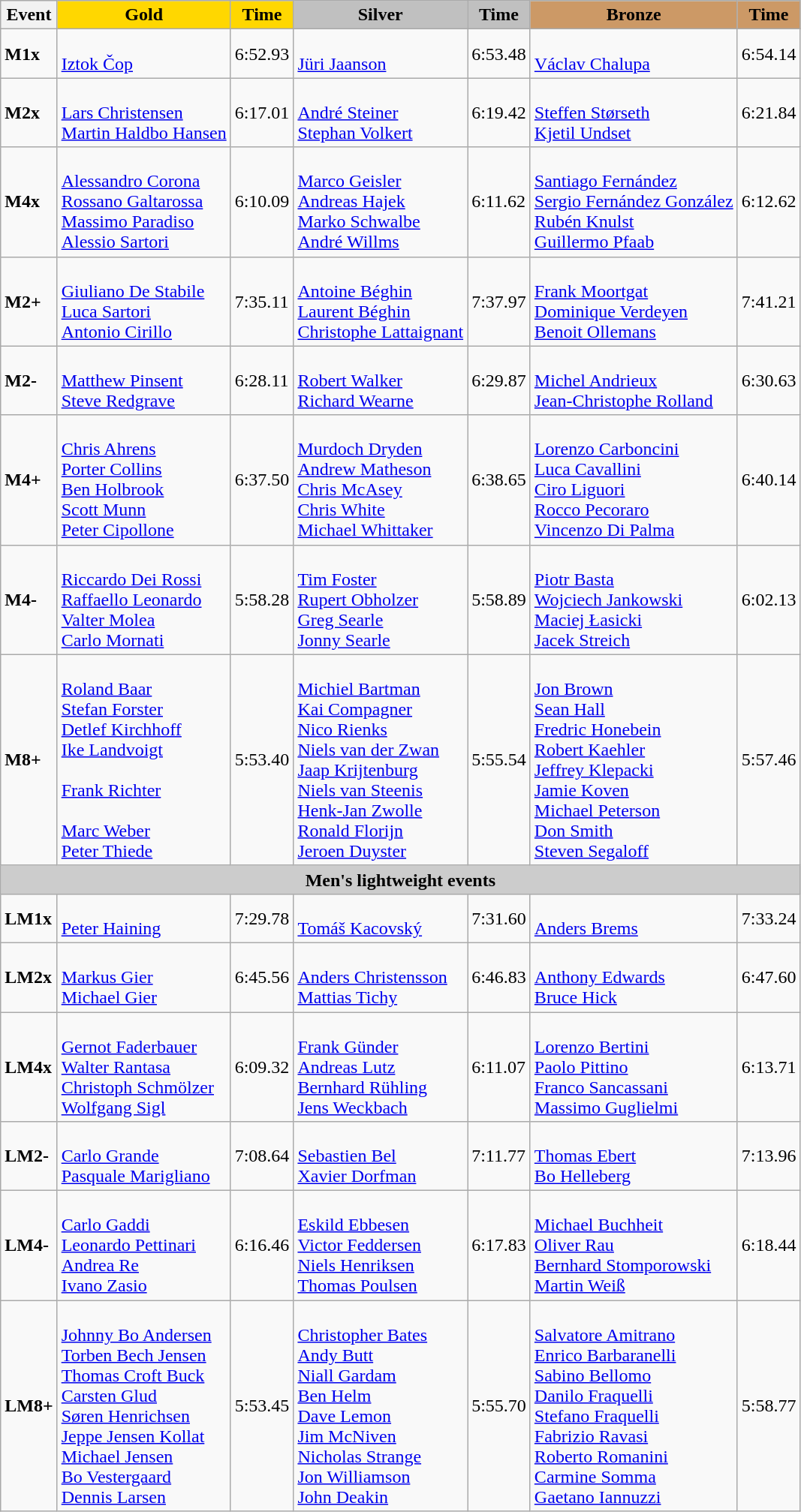<table class="wikitable">
<tr>
<th>Event</th>
<th style="text-align:center;background-color:gold;">Gold</th>
<th style="text-align:center;background-color:gold;">Time</th>
<th style="text-align:center;background-color:silver;">Silver</th>
<th style="text-align:center;background-color:silver;">Time</th>
<th style="text-align:center;background-color:#CC9966;">Bronze</th>
<th style="text-align:center;background-color:#CC9966;">Time</th>
</tr>
<tr>
<td><strong>M1x </strong></td>
<td> <br> <a href='#'>Iztok Čop</a></td>
<td>6:52.93</td>
<td> <br> <a href='#'>Jüri Jaanson</a></td>
<td>6:53.48</td>
<td> <br> <a href='#'>Václav Chalupa</a></td>
<td>6:54.14</td>
</tr>
<tr>
<td><strong>M2x </strong></td>
<td> <br> <a href='#'>Lars Christensen</a> <br> <a href='#'>Martin Haldbo Hansen</a></td>
<td>6:17.01</td>
<td> <br> <a href='#'>André Steiner</a> <br> <a href='#'>Stephan Volkert</a></td>
<td>6:19.42</td>
<td> <br> <a href='#'>Steffen Størseth</a> <br> <a href='#'>Kjetil Undset</a></td>
<td>6:21.84</td>
</tr>
<tr>
<td><strong>M4x </strong></td>
<td> <br> <a href='#'>Alessandro Corona</a> <br> <a href='#'>Rossano Galtarossa</a> <br> <a href='#'>Massimo Paradiso</a> <br> <a href='#'>Alessio Sartori</a></td>
<td>6:10.09</td>
<td> <br> <a href='#'>Marco Geisler</a> <br> <a href='#'>Andreas Hajek</a> <br> <a href='#'>Marko Schwalbe</a> <br> <a href='#'>André Willms</a></td>
<td>6:11.62</td>
<td> <br> <a href='#'>Santiago Fernández</a> <br> <a href='#'>Sergio Fernández González</a> <br> <a href='#'>Rubén Knulst</a> <br> <a href='#'>Guillermo Pfaab</a></td>
<td>6:12.62</td>
</tr>
<tr>
<td><strong>M2+</strong></td>
<td> <br> <a href='#'>Giuliano De Stabile</a> <br> <a href='#'>Luca Sartori</a> <br> <a href='#'>Antonio Cirillo</a></td>
<td>7:35.11</td>
<td> <br> <a href='#'>Antoine Béghin</a> <br> <a href='#'>Laurent Béghin</a> <br> <a href='#'>Christophe Lattaignant</a></td>
<td>7:37.97</td>
<td> <br> <a href='#'>Frank Moortgat</a> <br> <a href='#'>Dominique Verdeyen</a> <br> <a href='#'>Benoit Ollemans</a></td>
<td>7:41.21</td>
</tr>
<tr>
<td><strong>M2-</strong></td>
<td> <br> <a href='#'>Matthew Pinsent</a> <br> <a href='#'>Steve Redgrave</a></td>
<td>6:28.11</td>
<td> <br> <a href='#'>Robert Walker</a> <br> <a href='#'>Richard Wearne</a></td>
<td>6:29.87</td>
<td> <br> <a href='#'>Michel Andrieux</a> <br> <a href='#'>Jean-Christophe Rolland</a></td>
<td>6:30.63</td>
</tr>
<tr>
<td><strong>M4+</strong></td>
<td> <br> <a href='#'>Chris Ahrens</a> <br> <a href='#'>Porter Collins</a> <br> <a href='#'>Ben Holbrook</a> <br> <a href='#'>Scott Munn</a> <br> <a href='#'>Peter Cipollone</a></td>
<td>6:37.50</td>
<td> <br> <a href='#'>Murdoch Dryden</a> <br> <a href='#'>Andrew Matheson</a> <br> <a href='#'>Chris McAsey</a> <br> <a href='#'>Chris White</a> <br> <a href='#'>Michael Whittaker</a></td>
<td>6:38.65</td>
<td> <br> <a href='#'>Lorenzo Carboncini</a> <br> <a href='#'>Luca Cavallini</a> <br> <a href='#'>Ciro Liguori</a> <br> <a href='#'>Rocco Pecoraro</a> <br> <a href='#'>Vincenzo Di Palma</a></td>
<td>6:40.14</td>
</tr>
<tr>
<td><strong>M4-</strong></td>
<td> <br> <a href='#'>Riccardo Dei Rossi</a> <br> <a href='#'>Raffaello Leonardo</a> <br> <a href='#'>Valter Molea</a> <br> <a href='#'>Carlo Mornati</a></td>
<td>5:58.28</td>
<td> <br> <a href='#'>Tim Foster</a> <br> <a href='#'>Rupert Obholzer</a> <br> <a href='#'>Greg Searle</a> <br> <a href='#'>Jonny Searle</a></td>
<td>5:58.89</td>
<td> <br> <a href='#'>Piotr Basta</a> <br> <a href='#'>Wojciech Jankowski</a> <br> <a href='#'>Maciej Łasicki</a> <br> <a href='#'>Jacek Streich</a></td>
<td>6:02.13</td>
</tr>
<tr>
<td><strong>M8+</strong></td>
<td> <br> <a href='#'>Roland Baar</a> <br> <a href='#'>Stefan Forster</a> <br> <a href='#'>Detlef Kirchhoff</a> <br> <a href='#'>Ike Landvoigt</a> <br>  <br> <a href='#'>Frank Richter</a> <br>  <br> <a href='#'>Marc Weber</a> <br> <a href='#'>Peter Thiede</a></td>
<td>5:53.40</td>
<td> <br> <a href='#'>Michiel Bartman</a> <br> <a href='#'>Kai Compagner</a> <br> <a href='#'>Nico Rienks</a> <br> <a href='#'>Niels van der Zwan</a> <br> <a href='#'>Jaap Krijtenburg</a> <br> <a href='#'>Niels van Steenis</a> <br> <a href='#'>Henk-Jan Zwolle</a> <br> <a href='#'>Ronald Florijn</a> <br> <a href='#'>Jeroen Duyster</a></td>
<td>5:55.54</td>
<td> <br> <a href='#'>Jon Brown</a> <br> <a href='#'>Sean Hall</a> <br> <a href='#'>Fredric Honebein</a> <br> <a href='#'>Robert Kaehler</a> <br> <a href='#'>Jeffrey Klepacki</a> <br> <a href='#'>Jamie Koven</a> <br> <a href='#'>Michael Peterson</a> <br> <a href='#'>Don Smith</a> <br> <a href='#'>Steven Segaloff</a></td>
<td>5:57.46</td>
</tr>
<tr>
<th colspan="7" style="background-color:#CCC;">Men's lightweight events</th>
</tr>
<tr>
<td><strong>LM1x</strong></td>
<td> <br> <a href='#'>Peter Haining</a></td>
<td>7:29.78</td>
<td> <br> <a href='#'>Tomáš Kacovský</a></td>
<td>7:31.60</td>
<td> <br> <a href='#'>Anders Brems</a></td>
<td>7:33.24</td>
</tr>
<tr>
<td><strong>LM2x</strong></td>
<td> <br> <a href='#'>Markus Gier</a> <br> <a href='#'>Michael Gier</a></td>
<td>6:45.56</td>
<td> <br> <a href='#'>Anders Christensson</a> <br> <a href='#'>Mattias Tichy</a></td>
<td>6:46.83</td>
<td> <br> <a href='#'>Anthony Edwards</a> <br> <a href='#'>Bruce Hick</a></td>
<td>6:47.60</td>
</tr>
<tr>
<td><strong>LM4x</strong></td>
<td> <br> <a href='#'>Gernot Faderbauer</a> <br> <a href='#'>Walter Rantasa</a> <br> <a href='#'>Christoph Schmölzer</a> <br> <a href='#'>Wolfgang Sigl</a></td>
<td>6:09.32</td>
<td> <br> <a href='#'>Frank Günder</a> <br> <a href='#'>Andreas Lutz</a> <br> <a href='#'>Bernhard Rühling</a> <br> <a href='#'>Jens Weckbach</a></td>
<td>6:11.07</td>
<td> <br> <a href='#'>Lorenzo Bertini</a> <br> <a href='#'>Paolo Pittino</a> <br> <a href='#'>Franco Sancassani</a> <br> <a href='#'>Massimo Guglielmi</a></td>
<td>6:13.71</td>
</tr>
<tr>
<td><strong>LM2-</strong></td>
<td> <br> <a href='#'>Carlo Grande</a> <br> <a href='#'>Pasquale Marigliano</a></td>
<td>7:08.64</td>
<td> <br> <a href='#'>Sebastien Bel</a> <br> <a href='#'>Xavier Dorfman</a></td>
<td>7:11.77</td>
<td> <br> <a href='#'>Thomas Ebert</a> <br> <a href='#'>Bo Helleberg</a></td>
<td>7:13.96</td>
</tr>
<tr>
<td><strong>LM4-</strong></td>
<td> <br> <a href='#'>Carlo Gaddi</a> <br> <a href='#'>Leonardo Pettinari</a> <br> <a href='#'>Andrea Re</a> <br> <a href='#'>Ivano Zasio</a></td>
<td>6:16.46</td>
<td> <br> <a href='#'>Eskild Ebbesen</a> <br> <a href='#'>Victor Feddersen</a> <br> <a href='#'>Niels Henriksen</a> <br> <a href='#'>Thomas Poulsen</a></td>
<td>6:17.83</td>
<td> <br> <a href='#'>Michael Buchheit</a> <br> <a href='#'>Oliver Rau</a> <br> <a href='#'>Bernhard Stomporowski</a> <br> <a href='#'>Martin Weiß</a></td>
<td>6:18.44</td>
</tr>
<tr>
<td><strong>LM8+</strong></td>
<td> <br> <a href='#'>Johnny Bo Andersen</a> <br> <a href='#'>Torben Bech Jensen</a> <br> <a href='#'>Thomas Croft Buck</a> <br> <a href='#'>Carsten Glud</a> <br> <a href='#'>Søren Henrichsen</a> <br> <a href='#'>Jeppe Jensen Kollat</a> <br> <a href='#'>Michael Jensen</a> <br> <a href='#'>Bo Vestergaard</a> <br> <a href='#'>Dennis Larsen</a></td>
<td>5:53.45</td>
<td> <br> <a href='#'>Christopher Bates</a> <br> <a href='#'>Andy Butt</a> <br> <a href='#'>Niall Gardam</a> <br> <a href='#'>Ben Helm</a> <br> <a href='#'>Dave Lemon</a> <br> <a href='#'>Jim McNiven</a> <br> <a href='#'>Nicholas Strange</a> <br> <a href='#'>Jon Williamson</a> <br> <a href='#'>John Deakin</a></td>
<td>5:55.70</td>
<td> <br> <a href='#'>Salvatore Amitrano</a> <br> <a href='#'>Enrico Barbaranelli</a> <br> <a href='#'>Sabino Bellomo</a> <br> <a href='#'>Danilo Fraquelli</a> <br> <a href='#'>Stefano Fraquelli</a> <br> <a href='#'>Fabrizio Ravasi</a> <br> <a href='#'>Roberto Romanini</a> <br> <a href='#'>Carmine Somma</a> <br> <a href='#'>Gaetano Iannuzzi</a></td>
<td>5:58.77</td>
</tr>
</table>
